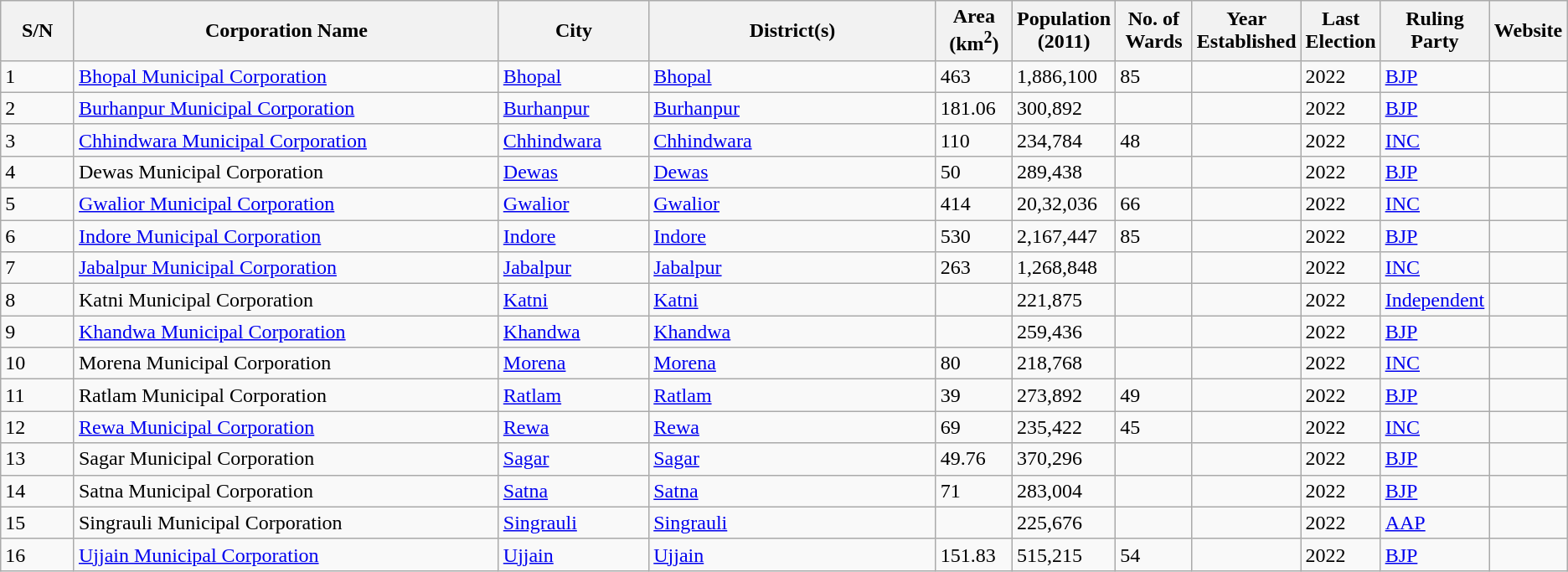<table class="wikitable sortable">
<tr>
<th style="width:05%;">S/N</th>
<th style="width:30%;">Corporation Name</th>
<th style="width:10%;">City</th>
<th style="width:20%;">District(s)</th>
<th style="width:05%;">Area (km<sup>2</sup>)</th>
<th style="width:05%;">Population (2011)</th>
<th style="width:05%;">No. of Wards</th>
<th style="width:05%;">Year Established</th>
<th style="width:05%;">Last Election</th>
<th style="width:05%;">Ruling Party</th>
<th style="width:05%;">Website</th>
</tr>
<tr>
<td>1</td>
<td><a href='#'>Bhopal Municipal Corporation</a></td>
<td><a href='#'>Bhopal</a></td>
<td><a href='#'>Bhopal</a></td>
<td>463</td>
<td>1,886,100</td>
<td>85</td>
<td></td>
<td>2022</td>
<td><a href='#'>BJP</a></td>
<td></td>
</tr>
<tr>
<td>2</td>
<td><a href='#'>Burhanpur Municipal Corporation</a></td>
<td><a href='#'>Burhanpur</a></td>
<td><a href='#'>Burhanpur</a></td>
<td>181.06</td>
<td>300,892</td>
<td></td>
<td></td>
<td>2022</td>
<td><a href='#'>BJP</a></td>
<td></td>
</tr>
<tr>
<td>3</td>
<td><a href='#'>Chhindwara Municipal Corporation</a></td>
<td><a href='#'>Chhindwara</a></td>
<td><a href='#'>Chhindwara</a></td>
<td>110</td>
<td>234,784</td>
<td>48</td>
<td></td>
<td>2022</td>
<td><a href='#'>INC</a></td>
<td></td>
</tr>
<tr>
<td>4</td>
<td>Dewas Municipal Corporation</td>
<td><a href='#'>Dewas</a></td>
<td><a href='#'>Dewas</a></td>
<td>50</td>
<td>289,438</td>
<td></td>
<td></td>
<td>2022</td>
<td><a href='#'>BJP</a></td>
<td></td>
</tr>
<tr>
<td>5</td>
<td><a href='#'>Gwalior Municipal Corporation</a></td>
<td><a href='#'>Gwalior</a></td>
<td><a href='#'>Gwalior</a></td>
<td>414</td>
<td>20,32,036</td>
<td>66</td>
<td></td>
<td>2022</td>
<td><a href='#'>INC</a></td>
<td></td>
</tr>
<tr>
<td>6</td>
<td><a href='#'>Indore Municipal Corporation</a></td>
<td><a href='#'>Indore</a></td>
<td><a href='#'>Indore</a></td>
<td>530</td>
<td>2,167,447</td>
<td>85</td>
<td></td>
<td>2022</td>
<td><a href='#'>BJP</a></td>
<td></td>
</tr>
<tr>
<td>7</td>
<td><a href='#'>Jabalpur Municipal Corporation</a></td>
<td><a href='#'>Jabalpur</a></td>
<td><a href='#'>Jabalpur</a></td>
<td>263</td>
<td>1,268,848</td>
<td></td>
<td></td>
<td>2022</td>
<td><a href='#'>INC</a></td>
<td></td>
</tr>
<tr>
<td>8</td>
<td>Katni Municipal Corporation</td>
<td><a href='#'>Katni</a></td>
<td><a href='#'>Katni</a></td>
<td></td>
<td>221,875</td>
<td></td>
<td></td>
<td>2022</td>
<td><a href='#'>Independent</a></td>
<td></td>
</tr>
<tr>
<td>9</td>
<td><a href='#'>Khandwa Municipal Corporation</a></td>
<td><a href='#'>Khandwa</a></td>
<td><a href='#'>Khandwa</a></td>
<td></td>
<td>259,436</td>
<td></td>
<td></td>
<td>2022</td>
<td><a href='#'>BJP</a></td>
<td></td>
</tr>
<tr>
<td>10</td>
<td>Morena Municipal Corporation</td>
<td><a href='#'>Morena</a></td>
<td><a href='#'>Morena</a></td>
<td>80</td>
<td>218,768</td>
<td></td>
<td></td>
<td>2022</td>
<td><a href='#'>INC</a></td>
<td></td>
</tr>
<tr>
<td>11</td>
<td>Ratlam Municipal Corporation</td>
<td><a href='#'>Ratlam</a></td>
<td><a href='#'>Ratlam</a></td>
<td>39</td>
<td>273,892</td>
<td>49</td>
<td></td>
<td>2022</td>
<td><a href='#'>BJP</a></td>
<td></td>
</tr>
<tr>
<td>12</td>
<td><a href='#'>Rewa Municipal Corporation</a></td>
<td><a href='#'>Rewa</a></td>
<td><a href='#'>Rewa</a></td>
<td>69</td>
<td>235,422</td>
<td>45</td>
<td></td>
<td>2022</td>
<td><a href='#'>INC</a></td>
<td></td>
</tr>
<tr>
<td>13</td>
<td>Sagar Municipal Corporation</td>
<td><a href='#'>Sagar</a></td>
<td><a href='#'>Sagar</a></td>
<td>49.76</td>
<td>370,296</td>
<td></td>
<td></td>
<td>2022</td>
<td><a href='#'>BJP</a></td>
<td></td>
</tr>
<tr>
<td>14</td>
<td>Satna Municipal Corporation</td>
<td><a href='#'>Satna</a></td>
<td><a href='#'>Satna</a></td>
<td>71</td>
<td>283,004</td>
<td></td>
<td></td>
<td>2022</td>
<td><a href='#'>BJP</a></td>
<td></td>
</tr>
<tr>
<td>15</td>
<td>Singrauli Municipal Corporation</td>
<td><a href='#'>Singrauli</a></td>
<td><a href='#'>Singrauli</a></td>
<td></td>
<td>225,676</td>
<td></td>
<td></td>
<td>2022</td>
<td><a href='#'>AAP</a></td>
<td></td>
</tr>
<tr>
<td>16</td>
<td><a href='#'>Ujjain Municipal Corporation</a></td>
<td><a href='#'>Ujjain</a></td>
<td><a href='#'>Ujjain</a></td>
<td>151.83</td>
<td>515,215</td>
<td>54</td>
<td></td>
<td>2022</td>
<td><a href='#'>BJP</a></td>
<td></td>
</tr>
</table>
